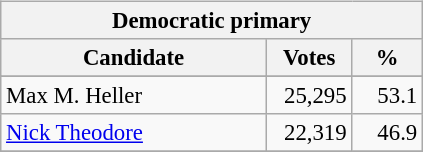<table class="wikitable" align="left" style="margin: 1em 1em 1em 0; font-size: 95%;">
<tr>
<th colspan="3">Democratic primary</th>
</tr>
<tr>
<th colspan="1" style="width: 170px">Candidate</th>
<th style="width: 50px">Votes</th>
<th style="width: 40px">%</th>
</tr>
<tr>
</tr>
<tr>
<td>Max M. Heller</td>
<td align="right">25,295</td>
<td align="right">53.1</td>
</tr>
<tr>
<td><a href='#'>Nick Theodore</a></td>
<td align="right">22,319</td>
<td align="right">46.9</td>
</tr>
<tr>
</tr>
</table>
